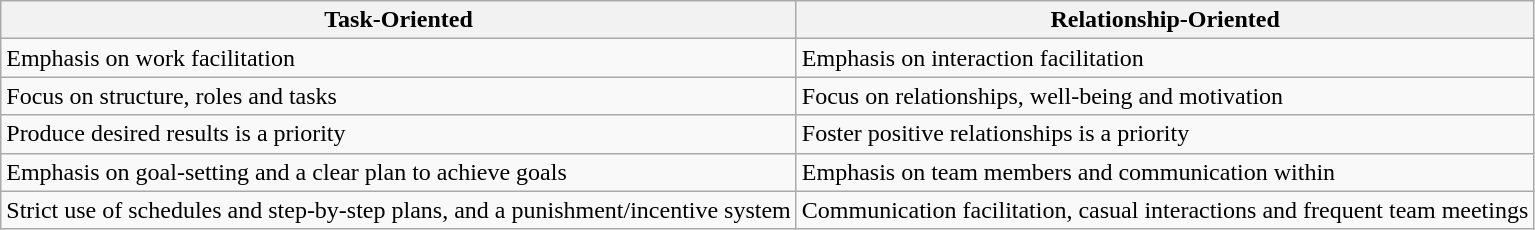<table class="wikitable">
<tr>
<th>Task-Oriented</th>
<th>Relationship-Oriented</th>
</tr>
<tr>
<td>Emphasis on work facilitation</td>
<td>Emphasis on interaction facilitation</td>
</tr>
<tr>
<td>Focus on structure, roles and tasks</td>
<td>Focus on relationships, well-being and motivation</td>
</tr>
<tr>
<td>Produce desired results is a priority</td>
<td>Foster positive relationships is a priority</td>
</tr>
<tr>
<td>Emphasis on goal-setting and a clear plan to achieve goals</td>
<td>Emphasis on team members and communication within</td>
</tr>
<tr>
<td>Strict use of schedules and step-by-step plans, and a punishment/incentive system</td>
<td>Communication facilitation, casual interactions and frequent team meetings</td>
</tr>
</table>
